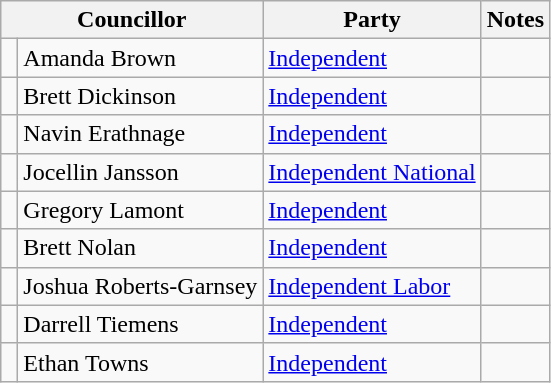<table class="wikitable">
<tr>
<th colspan="2">Councillor</th>
<th>Party</th>
<th>Notes</th>
</tr>
<tr>
<td> </td>
<td>Amanda Brown</td>
<td><a href='#'>Independent</a></td>
<td></td>
</tr>
<tr>
<td> </td>
<td>Brett Dickinson</td>
<td><a href='#'>Independent</a></td>
<td></td>
</tr>
<tr>
<td> </td>
<td>Navin Erathnage</td>
<td><a href='#'>Independent</a></td>
<td></td>
</tr>
<tr>
<td> </td>
<td>Jocellin Jansson</td>
<td><a href='#'>Independent National</a></td>
<td></td>
</tr>
<tr>
<td> </td>
<td>Gregory Lamont</td>
<td><a href='#'>Independent</a></td>
<td></td>
</tr>
<tr>
<td> </td>
<td>Brett Nolan</td>
<td><a href='#'>Independent</a></td>
<td></td>
</tr>
<tr>
<td> </td>
<td>Joshua Roberts-Garnsey</td>
<td><a href='#'>Independent Labor</a></td>
<td></td>
</tr>
<tr>
<td> </td>
<td>Darrell Tiemens</td>
<td><a href='#'>Independent</a></td>
<td></td>
</tr>
<tr>
<td> </td>
<td>Ethan Towns</td>
<td><a href='#'>Independent</a></td>
<td></td>
</tr>
</table>
